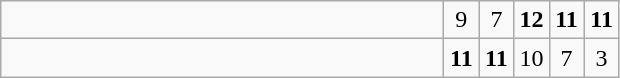<table class="wikitable">
<tr>
<td style="width:18em"></td>
<td align=center style="width:1em">9</td>
<td align=center style="width:1em">7</td>
<td align=center style="width:1em"><strong>12</strong></td>
<td align=center style="width:1em"><strong>11</strong></td>
<td align=center style="width:1em"><strong>11</strong></td>
</tr>
<tr>
<td style="width:18em"></td>
<td align=center style="width:1em"><strong>11</strong></td>
<td align=center style="width:1em"><strong>11</strong></td>
<td align=center style="width:1em">10</td>
<td align=center style="width:1em">7</td>
<td align=center style="width:1em">3</td>
</tr>
</table>
